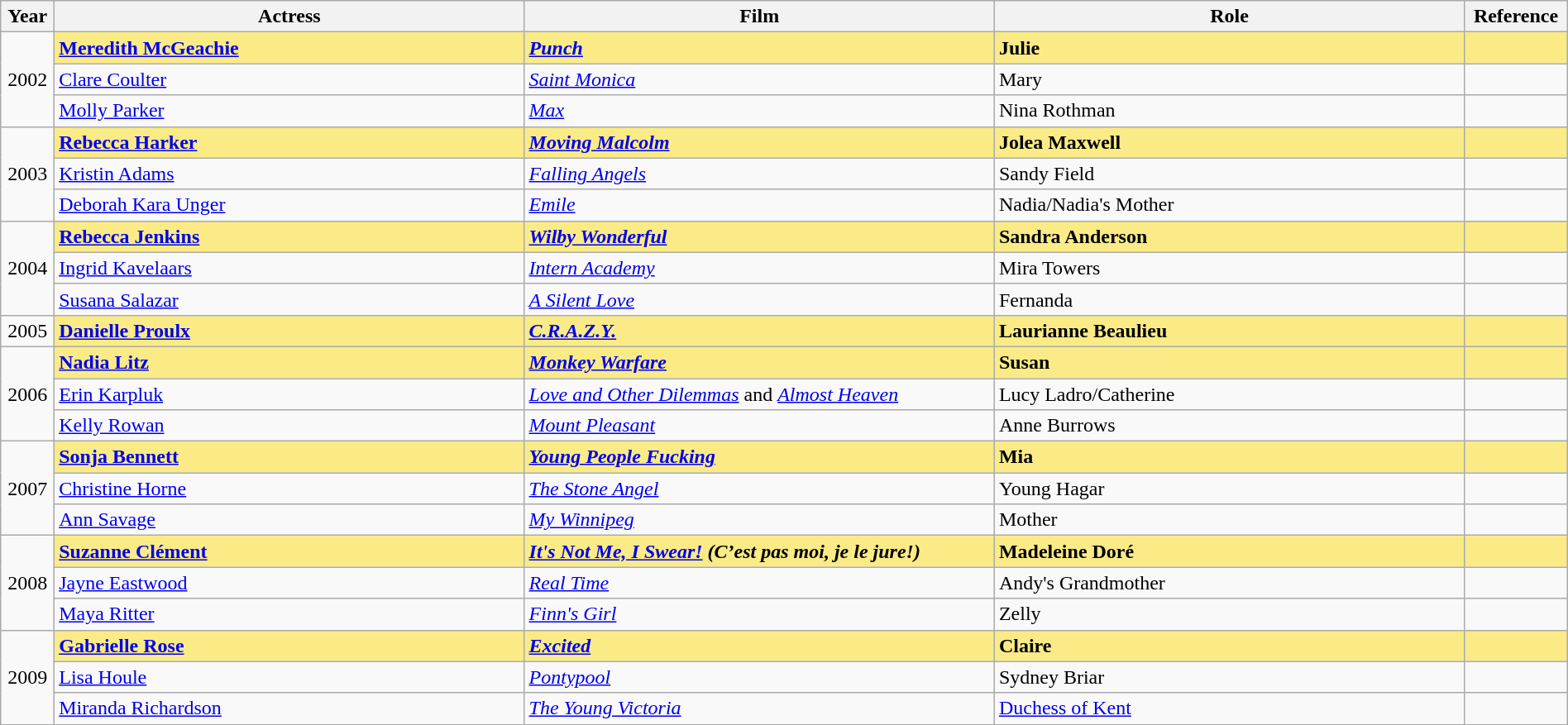<table class="wikitable" width="100%" cellpadding="5">
<tr>
<th>Year</th>
<th width=30%>Actress</th>
<th width=30%>Film</th>
<th width=30%>Role</th>
<th>Reference</th>
</tr>
<tr>
<td style="text-align:center;" rowspan=3>2002</td>
<td style="background:#FAEB86;"><strong><a href='#'>Meredith McGeachie</a></strong></td>
<td style="background:#FAEB86;"><strong><em><a href='#'>Punch</a></em></strong></td>
<td style="background:#FAEB86;"><strong>Julie</strong></td>
<td style="background:#FAEB86;"></td>
</tr>
<tr>
<td><a href='#'>Clare Coulter</a></td>
<td><em><a href='#'>Saint Monica</a></em></td>
<td>Mary</td>
<td></td>
</tr>
<tr>
<td><a href='#'>Molly Parker</a></td>
<td><em><a href='#'>Max</a></em></td>
<td>Nina Rothman</td>
<td></td>
</tr>
<tr>
<td style="text-align:center;" rowspan=3>2003</td>
<td style="background:#FAEB86;"><strong><a href='#'>Rebecca Harker</a></strong></td>
<td style="background:#FAEB86;"><strong><em><a href='#'>Moving Malcolm</a></em></strong></td>
<td style="background:#FAEB86;"><strong>Jolea Maxwell</strong></td>
<td style="background:#FAEB86;"></td>
</tr>
<tr>
<td><a href='#'>Kristin Adams</a></td>
<td><em><a href='#'>Falling Angels</a></em></td>
<td>Sandy Field</td>
<td></td>
</tr>
<tr>
<td><a href='#'>Deborah Kara Unger</a></td>
<td><em><a href='#'>Emile</a></em></td>
<td>Nadia/Nadia's Mother</td>
<td></td>
</tr>
<tr>
<td style="text-align:center;" rowspan=3>2004</td>
<td style="background:#FAEB86;"><strong><a href='#'>Rebecca Jenkins</a></strong></td>
<td style="background:#FAEB86;"><strong><em><a href='#'>Wilby Wonderful</a></em></strong></td>
<td style="background:#FAEB86;"><strong>Sandra Anderson</strong></td>
<td style="background:#FAEB86;"></td>
</tr>
<tr>
<td><a href='#'>Ingrid Kavelaars</a></td>
<td><em><a href='#'>Intern Academy</a></em></td>
<td>Mira Towers</td>
<td></td>
</tr>
<tr>
<td><a href='#'>Susana Salazar</a></td>
<td><em><a href='#'>A Silent Love</a></em></td>
<td>Fernanda</td>
<td></td>
</tr>
<tr>
<td style="text-align:center;">2005</td>
<td style="background:#FAEB86;"><strong><a href='#'>Danielle Proulx</a></strong></td>
<td style="background:#FAEB86;"><strong><em><a href='#'>C.R.A.Z.Y.</a></em></strong></td>
<td style="background:#FAEB86;"><strong>Laurianne Beaulieu</strong></td>
<td style="background:#FAEB86;"></td>
</tr>
<tr>
<td style="text-align:center;" rowspan=3>2006</td>
<td style="background:#FAEB86;"><strong><a href='#'>Nadia Litz</a></strong></td>
<td style="background:#FAEB86;"><strong><em><a href='#'>Monkey Warfare</a></em></strong></td>
<td style="background:#FAEB86;"><strong>Susan</strong></td>
<td style="background:#FAEB86;"></td>
</tr>
<tr>
<td><a href='#'>Erin Karpluk</a></td>
<td><em><a href='#'>Love and Other Dilemmas</a></em> and <em><a href='#'>Almost Heaven</a></em></td>
<td>Lucy Ladro/Catherine</td>
<td></td>
</tr>
<tr>
<td><a href='#'>Kelly Rowan</a></td>
<td><em><a href='#'>Mount Pleasant</a></em></td>
<td>Anne Burrows</td>
<td></td>
</tr>
<tr>
<td style="text-align:center;" rowspan=3>2007</td>
<td style="background:#FAEB86;"><strong><a href='#'>Sonja Bennett</a></strong></td>
<td style="background:#FAEB86;"><strong><em><a href='#'>Young People Fucking</a></em></strong></td>
<td style="background:#FAEB86;"><strong>Mia</strong></td>
<td style="background:#FAEB86;"></td>
</tr>
<tr>
<td><a href='#'>Christine Horne</a></td>
<td><em><a href='#'>The Stone Angel</a></em></td>
<td>Young Hagar</td>
<td></td>
</tr>
<tr>
<td><a href='#'>Ann Savage</a></td>
<td><em><a href='#'>My Winnipeg</a></em></td>
<td>Mother</td>
<td></td>
</tr>
<tr>
<td style="text-align:center;" rowspan=3>2008</td>
<td style="background:#FAEB86;"><strong><a href='#'>Suzanne Clément</a></strong></td>
<td style="background:#FAEB86;"><strong><em><a href='#'>It's Not Me, I Swear!</a> (C’est pas moi, je le jure!)</em></strong></td>
<td style="background:#FAEB86;"><strong>Madeleine Doré</strong></td>
<td style="background:#FAEB86;"></td>
</tr>
<tr>
<td><a href='#'>Jayne Eastwood</a></td>
<td><em><a href='#'>Real Time</a></em></td>
<td>Andy's Grandmother</td>
<td></td>
</tr>
<tr>
<td><a href='#'>Maya Ritter</a></td>
<td><em><a href='#'>Finn's Girl</a></em></td>
<td>Zelly</td>
<td></td>
</tr>
<tr>
<td style="text-align:center;" rowspan=3>2009</td>
<td style="background:#FAEB86;"><strong><a href='#'>Gabrielle Rose</a></strong></td>
<td style="background:#FAEB86;"><strong><em><a href='#'>Excited</a></em></strong></td>
<td style="background:#FAEB86;"><strong>Claire</strong></td>
<td style="background:#FAEB86;"></td>
</tr>
<tr>
<td><a href='#'>Lisa Houle</a></td>
<td><em><a href='#'>Pontypool</a></em></td>
<td>Sydney Briar</td>
<td></td>
</tr>
<tr>
<td><a href='#'>Miranda Richardson</a></td>
<td><em><a href='#'>The Young Victoria</a></em></td>
<td><a href='#'>Duchess of Kent</a></td>
<td></td>
</tr>
</table>
